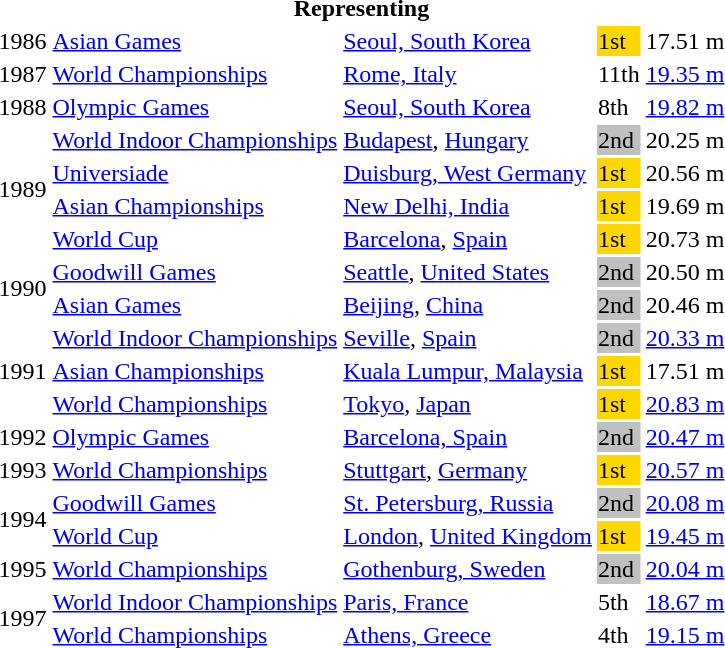<table>
<tr>
<th colspan="5">Representing </th>
</tr>
<tr>
<td>1986</td>
<td><a href='#'>Asian Games</a></td>
<td><a href='#'>Seoul, South Korea</a></td>
<td bgcolor="gold">1st</td>
<td>17.51 m</td>
</tr>
<tr>
<td>1987</td>
<td><a href='#'>World Championships</a></td>
<td><a href='#'>Rome, Italy</a></td>
<td>11th</td>
<td><a href='#'>19.35 m</a></td>
</tr>
<tr>
<td>1988</td>
<td><a href='#'>Olympic Games</a></td>
<td><a href='#'>Seoul, South Korea</a></td>
<td>8th</td>
<td><a href='#'>19.82 m</a></td>
</tr>
<tr>
<td rowspan=4>1989</td>
<td><a href='#'>World Indoor Championships</a></td>
<td><a href='#'>Budapest</a>, <a href='#'>Hungary</a></td>
<td bgcolor="silver">2nd</td>
<td>20.25 m</td>
</tr>
<tr>
<td><a href='#'>Universiade</a></td>
<td><a href='#'>Duisburg, West Germany</a></td>
<td bgcolor="gold">1st</td>
<td>20.56 m</td>
</tr>
<tr>
<td><a href='#'>Asian Championships</a></td>
<td><a href='#'>New Delhi, India</a></td>
<td bgcolor="gold">1st</td>
<td>19.69 m</td>
</tr>
<tr>
<td><a href='#'>World Cup</a></td>
<td><a href='#'>Barcelona</a>, <a href='#'>Spain</a></td>
<td bgcolor="gold">1st</td>
<td>20.73 m</td>
</tr>
<tr>
<td rowspan=2>1990</td>
<td><a href='#'>Goodwill Games</a></td>
<td><a href='#'>Seattle</a>, <a href='#'>United States</a></td>
<td bgcolor="silver">2nd</td>
<td>20.50 m</td>
</tr>
<tr>
<td><a href='#'>Asian Games</a></td>
<td><a href='#'>Beijing</a>, <a href='#'>China</a></td>
<td bgcolor="silver">2nd</td>
<td>20.46 m</td>
</tr>
<tr>
<td rowspan=3>1991</td>
<td><a href='#'>World Indoor Championships</a></td>
<td><a href='#'>Seville</a>, <a href='#'>Spain</a></td>
<td bgcolor="silver">2nd</td>
<td><a href='#'>20.33 m</a></td>
</tr>
<tr>
<td><a href='#'>Asian Championships</a></td>
<td><a href='#'>Kuala Lumpur, Malaysia</a></td>
<td bgcolor="gold">1st</td>
<td>17.51 m</td>
</tr>
<tr>
<td><a href='#'>World Championships</a></td>
<td><a href='#'>Tokyo</a>, <a href='#'>Japan</a></td>
<td bgcolor="gold">1st</td>
<td><a href='#'>20.83 m</a></td>
</tr>
<tr>
<td>1992</td>
<td><a href='#'>Olympic Games</a></td>
<td><a href='#'>Barcelona, Spain</a></td>
<td bgcolor="silver">2nd</td>
<td><a href='#'>20.47 m</a></td>
</tr>
<tr>
<td>1993</td>
<td><a href='#'>World Championships</a></td>
<td><a href='#'>Stuttgart</a>, <a href='#'>Germany</a></td>
<td bgcolor="gold">1st</td>
<td><a href='#'>20.57 m</a></td>
</tr>
<tr>
<td rowspan=2>1994</td>
<td><a href='#'>Goodwill Games</a></td>
<td><a href='#'>St. Petersburg, Russia</a></td>
<td bgcolor="silver">2nd</td>
<td><a href='#'>20.08 m</a></td>
</tr>
<tr>
<td><a href='#'>World Cup</a></td>
<td><a href='#'>London</a>, <a href='#'>United Kingdom</a></td>
<td bgcolor="gold">1st</td>
<td><a href='#'>19.45 m</a></td>
</tr>
<tr>
<td>1995</td>
<td><a href='#'>World Championships</a></td>
<td><a href='#'>Gothenburg, Sweden</a></td>
<td bgcolor="silver">2nd</td>
<td><a href='#'>20.04 m</a></td>
</tr>
<tr>
<td rowspan=2>1997</td>
<td><a href='#'>World Indoor Championships</a></td>
<td><a href='#'>Paris, France</a></td>
<td>5th</td>
<td><a href='#'>18.67 m</a></td>
</tr>
<tr>
<td><a href='#'>World Championships</a></td>
<td><a href='#'>Athens, Greece</a></td>
<td>4th</td>
<td><a href='#'>19.15 m</a></td>
</tr>
</table>
